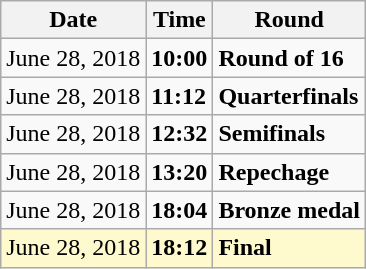<table class="wikitable">
<tr>
<th>Date</th>
<th>Time</th>
<th>Round</th>
</tr>
<tr>
<td>June 28, 2018</td>
<td><strong>10:00</strong></td>
<td><strong>Round of 16</strong></td>
</tr>
<tr>
<td>June 28, 2018</td>
<td><strong>11:12</strong></td>
<td><strong>Quarterfinals</strong></td>
</tr>
<tr>
<td>June 28, 2018</td>
<td><strong>12:32</strong></td>
<td><strong>Semifinals</strong></td>
</tr>
<tr>
<td>June 28, 2018</td>
<td><strong>13:20</strong></td>
<td><strong>Repechage</strong></td>
</tr>
<tr>
<td>June 28, 2018</td>
<td><strong>18:04</strong></td>
<td><strong>Bronze medal</strong></td>
</tr>
<tr style=background:lemonchiffon>
<td>June 28, 2018</td>
<td><strong>18:12</strong></td>
<td><strong>Final</strong></td>
</tr>
</table>
